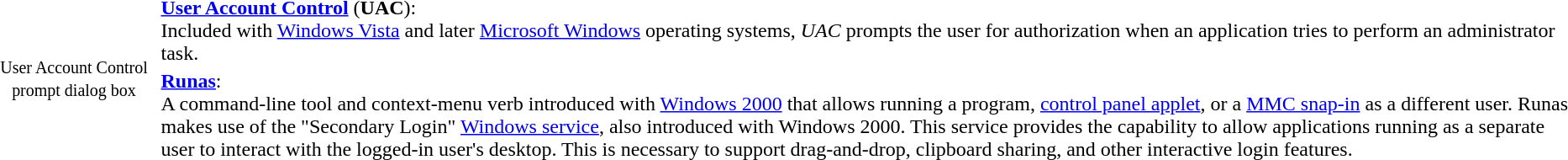<table>
<tr>
<td style="width:130px;height:90px;text-align:center" rowspan=2><small>User Account Control prompt dialog box</small></td>
<td><strong><a href='#'>User Account Control</a></strong> (<strong>UAC</strong>):<br>Included with <a href='#'>Windows Vista</a> and later <a href='#'>Microsoft Windows</a> operating systems, <em>UAC</em> prompts the user for authorization when an application tries to perform an administrator task.</td>
</tr>
<tr>
<td><strong><a href='#'>Runas</a></strong>:<br>A command-line tool and context-menu verb introduced with <a href='#'>Windows 2000</a> that allows running a program, <a href='#'>control panel applet</a>, or a <a href='#'>MMC snap-in</a> as a different user. Runas makes use of the "Secondary Login" <a href='#'>Windows service</a>, also introduced with Windows 2000. This service provides the capability to allow applications running as a separate user to interact with the logged-in user's desktop. This is necessary to support drag-and-drop, clipboard sharing, and other interactive login features.</td>
</tr>
</table>
